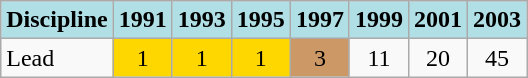<table class="wikitable" style="text-align: center;">
<tr>
<th style="background: #b0e0e6;">Discipline</th>
<th style="background: #b0e0e6;">1991</th>
<th style="background: #b0e0e6;">1993</th>
<th style="background: #b0e0e6;">1995</th>
<th style="background: #b0e0e6;">1997</th>
<th style="background: #b0e0e6;">1999</th>
<th style="background: #b0e0e6;">2001</th>
<th style="background: #b0e0e6;">2003</th>
</tr>
<tr>
<td align="left">Lead</td>
<td style="background: gold;">1</td>
<td style="background: gold;">1</td>
<td style="background: gold;">1</td>
<td style="background: #cc9966;">3</td>
<td>11</td>
<td>20</td>
<td>45</td>
</tr>
</table>
